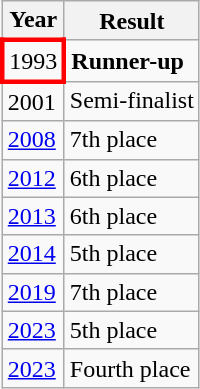<table class="wikitable">
<tr>
<th>Year</th>
<th>Result</th>
</tr>
<tr>
<td style="border: 3px solid red">1993</td>
<td><strong> Runner-up</strong></td>
</tr>
<tr>
<td>2001</td>
<td> Semi-finalist</td>
</tr>
<tr>
<td><a href='#'>2008</a></td>
<td>7th place</td>
</tr>
<tr>
<td><a href='#'>2012</a></td>
<td>6th place</td>
</tr>
<tr>
<td><a href='#'>2013</a></td>
<td>6th place</td>
</tr>
<tr>
<td><a href='#'>2014</a></td>
<td>5th place</td>
</tr>
<tr>
<td><a href='#'>2019</a></td>
<td>7th place</td>
</tr>
<tr>
<td><a href='#'>2023</a></td>
<td>5th place</td>
</tr>
<tr>
<td><a href='#'>2023</a></td>
<td>Fourth place</td>
</tr>
</table>
